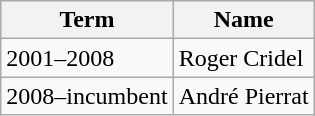<table class="wikitable">
<tr>
<th>Term</th>
<th>Name</th>
</tr>
<tr>
<td>2001–2008</td>
<td>Roger Cridel</td>
</tr>
<tr>
<td>2008–incumbent</td>
<td>André Pierrat</td>
</tr>
</table>
